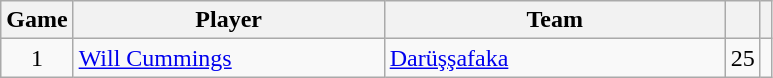<table class="wikitable sortable" style="text-align: center;">
<tr>
<th>Game</th>
<th style="width:200px;">Player</th>
<th style="width:220px;">Team</th>
<th><a href='#'></a></th>
<th></th>
</tr>
<tr>
<td>1</td>
<td align="left"> <a href='#'>Will Cummings</a></td>
<td align="left"> <a href='#'>Darüşşafaka</a></td>
<td>25</td>
<td></td>
</tr>
</table>
